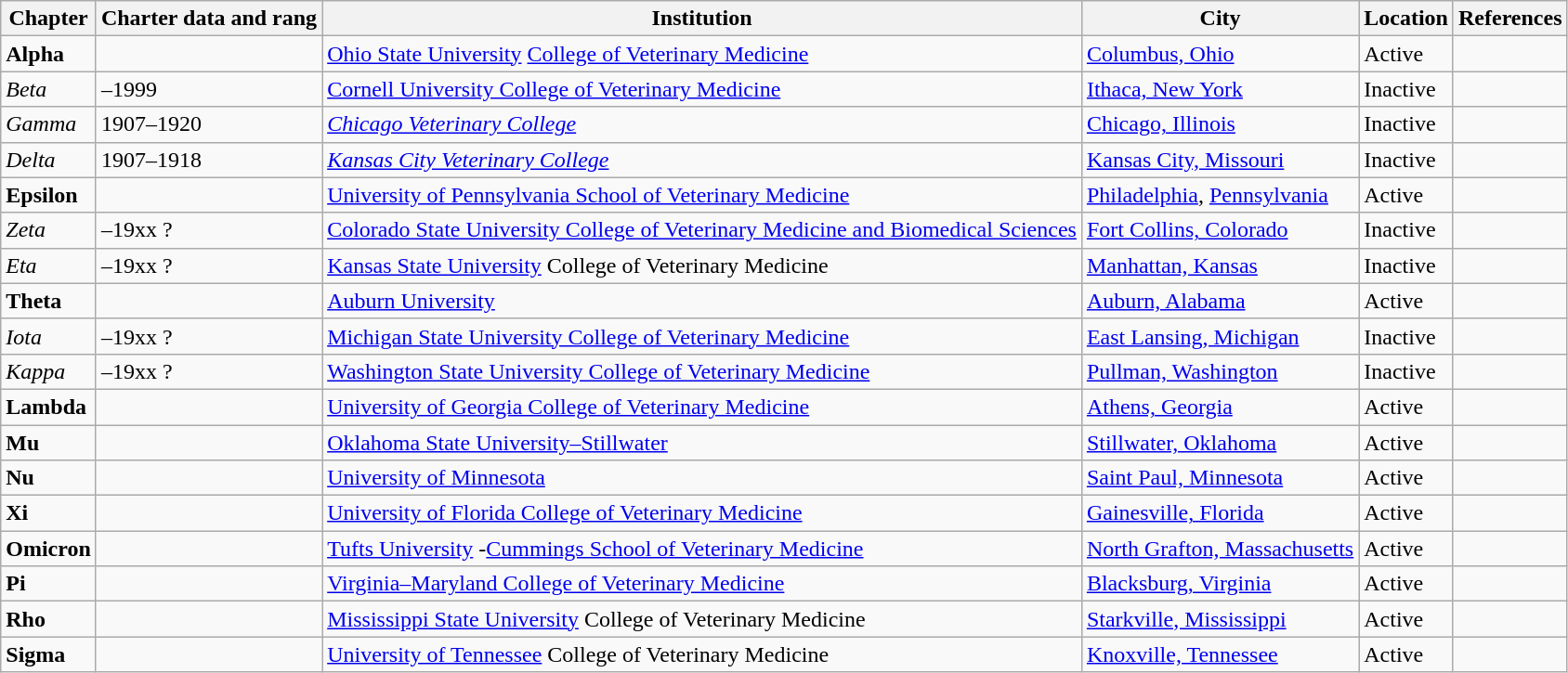<table class="wikitable sortable">
<tr>
<th>Chapter</th>
<th>Charter data and rang</th>
<th>Institution</th>
<th>City</th>
<th>Location</th>
<th>References</th>
</tr>
<tr>
<td><strong>Alpha</strong></td>
<td></td>
<td><a href='#'>Ohio State University</a> <a href='#'>College of Veterinary Medicine</a></td>
<td><a href='#'>Columbus, Ohio</a></td>
<td>Active</td>
<td></td>
</tr>
<tr>
<td><em>Beta</em></td>
<td>–1999</td>
<td><a href='#'>Cornell University College of Veterinary Medicine</a></td>
<td><a href='#'>Ithaca, New York</a></td>
<td>Inactive</td>
<td></td>
</tr>
<tr>
<td><em>Gamma</em></td>
<td>1907–1920</td>
<td><em><a href='#'>Chicago Veterinary College</a></em></td>
<td><a href='#'>Chicago, Illinois</a></td>
<td>Inactive</td>
<td></td>
</tr>
<tr>
<td><em>Delta</em></td>
<td>1907–1918</td>
<td><em><a href='#'>Kansas City Veterinary College</a></em></td>
<td><a href='#'>Kansas City, Missouri</a></td>
<td>Inactive</td>
<td></td>
</tr>
<tr>
<td><strong>Epsilon</strong></td>
<td></td>
<td><a href='#'>University of Pennsylvania School of Veterinary Medicine</a></td>
<td><a href='#'>Philadelphia</a>, <a href='#'>Pennsylvania</a></td>
<td>Active</td>
<td></td>
</tr>
<tr>
<td><em>Zeta</em></td>
<td>–19xx ?</td>
<td><a href='#'>Colorado State University College of Veterinary Medicine and Biomedical Sciences</a></td>
<td><a href='#'>Fort Collins, Colorado</a></td>
<td>Inactive</td>
<td></td>
</tr>
<tr>
<td><em>Eta</em></td>
<td>–19xx ?</td>
<td><a href='#'>Kansas State University</a> College of Veterinary Medicine</td>
<td><a href='#'>Manhattan, Kansas</a></td>
<td>Inactive</td>
<td></td>
</tr>
<tr>
<td><strong>Theta</strong></td>
<td></td>
<td><a href='#'>Auburn University</a></td>
<td><a href='#'>Auburn, Alabama</a></td>
<td>Active</td>
<td></td>
</tr>
<tr>
<td><em>Iota</em></td>
<td>–19xx ?</td>
<td><a href='#'>Michigan State University College of Veterinary Medicine</a></td>
<td><a href='#'>East Lansing, Michigan</a></td>
<td>Inactive</td>
<td></td>
</tr>
<tr>
<td><em>Kappa</em></td>
<td>–19xx ?</td>
<td><a href='#'>Washington State University College of Veterinary Medicine</a></td>
<td><a href='#'>Pullman, Washington</a></td>
<td>Inactive</td>
<td></td>
</tr>
<tr>
<td><strong>Lambda</strong></td>
<td></td>
<td><a href='#'>University of Georgia College of Veterinary Medicine</a></td>
<td><a href='#'>Athens, Georgia</a></td>
<td>Active</td>
<td></td>
</tr>
<tr>
<td><strong>Mu</strong></td>
<td></td>
<td><a href='#'>Oklahoma State University–Stillwater</a></td>
<td><a href='#'>Stillwater, Oklahoma</a></td>
<td>Active</td>
<td></td>
</tr>
<tr>
<td><strong>Nu</strong></td>
<td></td>
<td><a href='#'>University of Minnesota</a></td>
<td><a href='#'>Saint Paul, Minnesota</a></td>
<td>Active</td>
<td></td>
</tr>
<tr>
<td><strong>Xi</strong></td>
<td></td>
<td><a href='#'>University of Florida College of Veterinary Medicine</a></td>
<td><a href='#'>Gainesville, Florida</a></td>
<td>Active</td>
<td></td>
</tr>
<tr>
<td><strong>Omicron</strong></td>
<td></td>
<td><a href='#'>Tufts University</a> -<a href='#'>Cummings School of Veterinary Medicine</a></td>
<td><a href='#'>North Grafton, Massachusetts</a></td>
<td>Active</td>
<td></td>
</tr>
<tr>
<td><strong>Pi</strong></td>
<td></td>
<td><a href='#'>Virginia–Maryland College of Veterinary Medicine</a></td>
<td><a href='#'>Blacksburg, Virginia</a></td>
<td>Active</td>
<td></td>
</tr>
<tr>
<td><strong>Rho</strong></td>
<td></td>
<td><a href='#'>Mississippi State University</a> College of Veterinary Medicine</td>
<td><a href='#'>Starkville, Mississippi</a></td>
<td>Active</td>
<td></td>
</tr>
<tr>
<td><strong>Sigma</strong></td>
<td></td>
<td><a href='#'>University of Tennessee</a> College of Veterinary Medicine</td>
<td><a href='#'>Knoxville, Tennessee</a></td>
<td>Active</td>
<td></td>
</tr>
</table>
